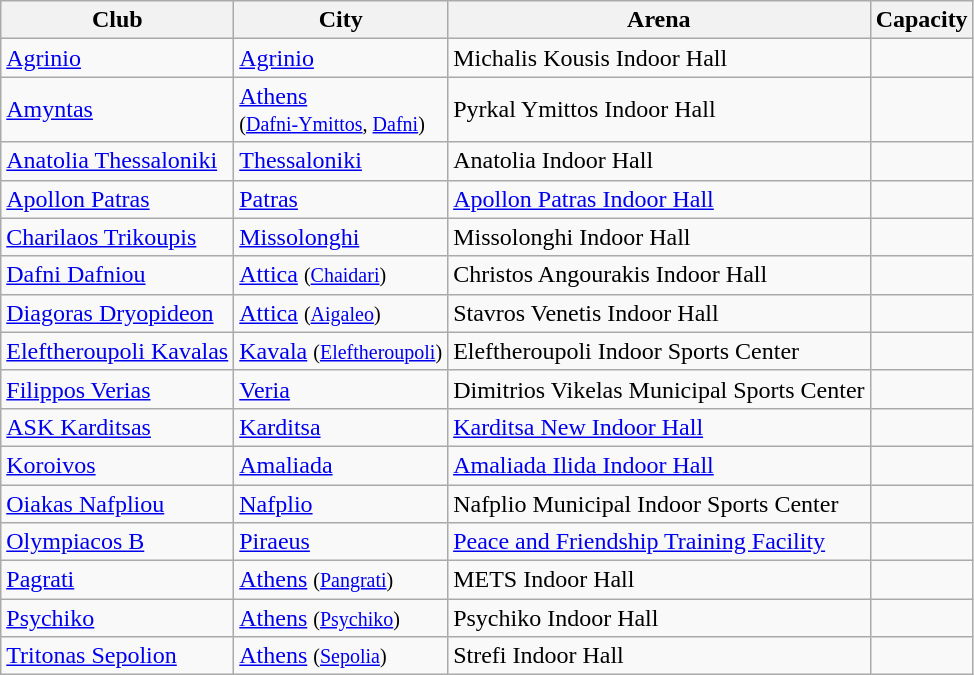<table class="wikitable sortable">
<tr>
<th>Club</th>
<th>City</th>
<th>Arena</th>
<th>Capacity</th>
</tr>
<tr>
<td><a href='#'>Agrinio</a></td>
<td><a href='#'>Agrinio</a></td>
<td>Michalis Kousis Indoor Hall</td>
<td></td>
</tr>
<tr>
<td><a href='#'>Amyntas</a></td>
<td><a href='#'>Athens</a> <br><small>(<a href='#'>Dafni-Ymittos</a>, <a href='#'>Dafni</a>)</small></td>
<td>Pyrkal Ymittos Indoor Hall</td>
<td></td>
</tr>
<tr>
<td><a href='#'>Anatolia Thessaloniki</a></td>
<td><a href='#'>Thessaloniki</a></td>
<td>Anatolia Indoor Hall</td>
<td></td>
</tr>
<tr>
<td><a href='#'>Apollon Patras</a></td>
<td><a href='#'>Patras</a></td>
<td><a href='#'>Apollon Patras Indoor Hall</a></td>
<td></td>
</tr>
<tr>
<td><a href='#'>Charilaos Trikoupis</a></td>
<td><a href='#'>Missolonghi</a></td>
<td>Missolonghi Indoor Hall</td>
<td></td>
</tr>
<tr>
<td><a href='#'>Dafni Dafniou</a></td>
<td><a href='#'>Attica</a> <small>(<a href='#'>Chaidari</a>)</small></td>
<td>Christos Angourakis Indoor Hall</td>
<td></td>
</tr>
<tr>
<td><a href='#'>Diagoras Dryopideon</a></td>
<td><a href='#'>Attica</a> <small>(<a href='#'>Aigaleo</a>)</small></td>
<td>Stavros Venetis Indoor Hall</td>
<td></td>
</tr>
<tr>
<td><a href='#'>Eleftheroupoli Kavalas</a></td>
<td><a href='#'>Kavala</a> <small>(<a href='#'>Eleftheroupoli</a>)</small></td>
<td>Eleftheroupoli Indoor Sports Center</td>
<td></td>
</tr>
<tr>
<td><a href='#'>Filippos Verias</a></td>
<td><a href='#'>Veria</a></td>
<td>Dimitrios Vikelas Municipal Sports Center</td>
<td></td>
</tr>
<tr>
<td><a href='#'>ASK Karditsas</a></td>
<td><a href='#'>Karditsa</a></td>
<td><a href='#'>Karditsa New Indoor Hall</a></td>
<td></td>
</tr>
<tr>
<td><a href='#'>Koroivos</a></td>
<td><a href='#'>Amaliada</a></td>
<td><a href='#'>Amaliada Ilida Indoor Hall</a></td>
<td></td>
</tr>
<tr>
<td><a href='#'>Oiakas Nafpliou</a></td>
<td><a href='#'>Nafplio</a></td>
<td>Nafplio Municipal Indoor Sports Center</td>
<td></td>
</tr>
<tr>
<td><a href='#'>Olympiacos B</a></td>
<td><a href='#'>Piraeus</a></td>
<td><a href='#'>Peace and Friendship Training Facility</a></td>
<td></td>
</tr>
<tr>
<td><a href='#'>Pagrati</a></td>
<td><a href='#'>Athens</a> <small>(<a href='#'>Pangrati</a>)</small></td>
<td>METS Indoor Hall</td>
<td></td>
</tr>
<tr>
<td><a href='#'>Psychiko</a></td>
<td><a href='#'>Athens</a> <small>(<a href='#'>Psychiko</a>)</small></td>
<td>Psychiko Indoor Hall</td>
<td></td>
</tr>
<tr>
<td><a href='#'>Tritonas Sepolion</a></td>
<td><a href='#'>Athens</a> <small>(<a href='#'>Sepolia</a>)</small></td>
<td>Strefi Indoor Hall</td>
<td></td>
</tr>
</table>
